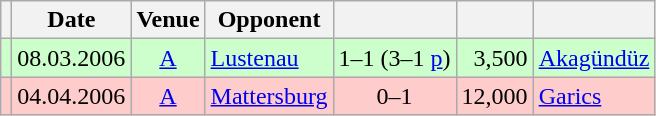<table class="wikitable" Style="text-align: center">
<tr>
<th></th>
<th>Date</th>
<th>Venue</th>
<th>Opponent</th>
<th></th>
<th></th>
<th></th>
</tr>
<tr style="background:#cfc">
<td></td>
<td>08.03.2006</td>
<td><a href='#'>A</a></td>
<td align="left"><a href='#'>Lustenau</a></td>
<td>1–1 (3–1 <a href='#'>p</a>)</td>
<td align="right">3,500</td>
<td align="left"><a href='#'>Akagündüz</a> </td>
</tr>
<tr style="background:#fcc">
<td></td>
<td>04.04.2006</td>
<td><a href='#'>A</a></td>
<td align="left"><a href='#'>Mattersburg</a></td>
<td>0–1</td>
<td align="right">12,000</td>
<td align="left"><a href='#'>Garics</a> </td>
</tr>
</table>
